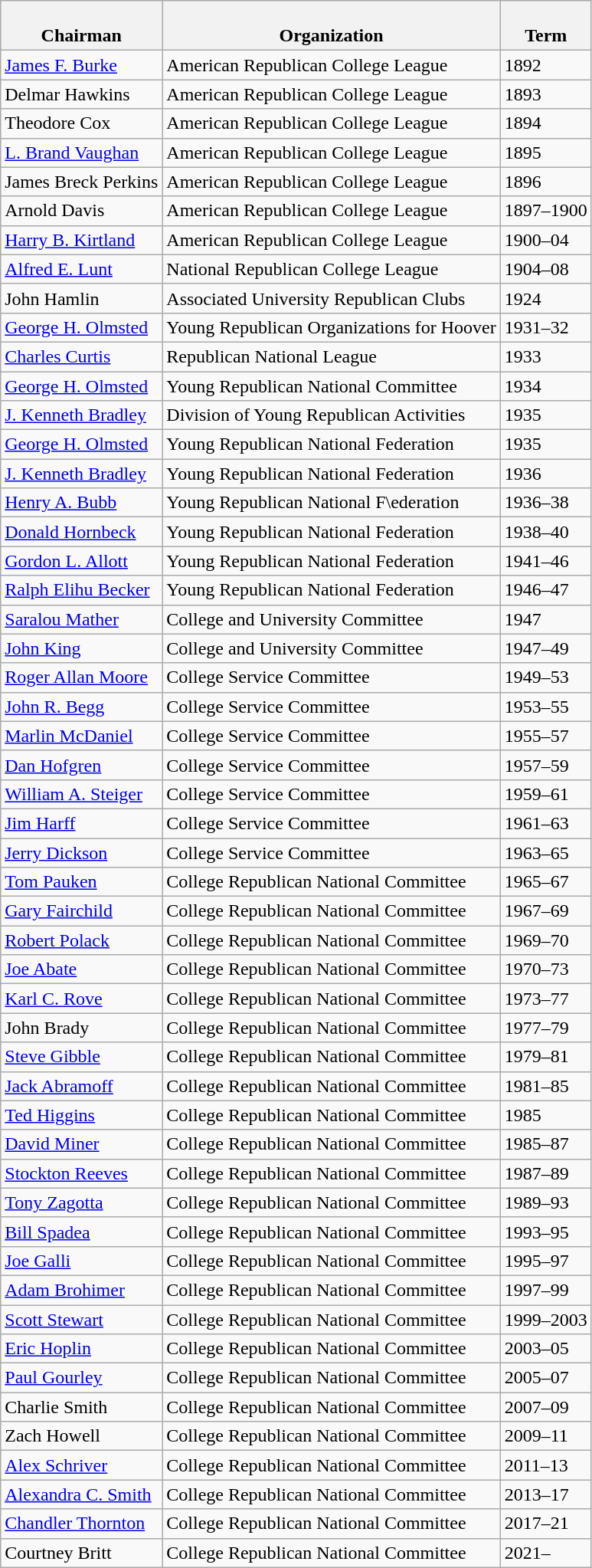<table class="wikitable">
<tr>
<th><br>Chairman</th>
<th><br>Organization</th>
<th><br>Term</th>
</tr>
<tr>
<td><a href='#'>James F. Burke</a></td>
<td>American Republican College League</td>
<td>1892</td>
</tr>
<tr>
<td>Delmar Hawkins</td>
<td>American Republican College League</td>
<td>1893</td>
</tr>
<tr>
<td>Theodore Cox</td>
<td>American Republican College League</td>
<td>1894</td>
</tr>
<tr>
<td><a href='#'>L. Brand Vaughan</a></td>
<td>American Republican College League</td>
<td>1895</td>
</tr>
<tr>
<td>James Breck Perkins</td>
<td>American Republican College League</td>
<td>1896</td>
</tr>
<tr>
<td>Arnold Davis</td>
<td>American Republican College League</td>
<td>1897–1900</td>
</tr>
<tr>
<td><a href='#'>Harry B. Kirtland</a></td>
<td>American Republican College League</td>
<td>1900–04</td>
</tr>
<tr>
<td><a href='#'>Alfred E. Lunt</a></td>
<td>National Republican College League</td>
<td>1904–08</td>
</tr>
<tr>
<td>John Hamlin</td>
<td>Associated University Republican Clubs</td>
<td>1924</td>
</tr>
<tr>
<td><a href='#'>George H. Olmsted</a></td>
<td>Young Republican Organizations for Hoover</td>
<td>1931–32</td>
</tr>
<tr>
<td><a href='#'>Charles Curtis</a></td>
<td>Republican National League</td>
<td>1933</td>
</tr>
<tr>
<td><a href='#'>George H. Olmsted</a></td>
<td>Young Republican National Committee</td>
<td>1934</td>
</tr>
<tr>
<td><a href='#'>J. Kenneth Bradley</a></td>
<td>Division of Young Republican Activities</td>
<td>1935</td>
</tr>
<tr>
<td><a href='#'>George H. Olmsted</a></td>
<td>Young Republican National Federation</td>
<td>1935</td>
</tr>
<tr>
<td><a href='#'>J. Kenneth Bradley</a></td>
<td>Young Republican National Federation</td>
<td>1936</td>
</tr>
<tr>
<td><a href='#'>Henry A. Bubb</a></td>
<td>Young Republican National F\ederation</td>
<td>1936–38</td>
</tr>
<tr>
<td><a href='#'>Donald Hornbeck</a></td>
<td>Young Republican National Federation</td>
<td>1938–40</td>
</tr>
<tr>
<td><a href='#'>Gordon L. Allott</a></td>
<td>Young Republican National Federation</td>
<td>1941–46</td>
</tr>
<tr>
<td><a href='#'>Ralph Elihu Becker</a></td>
<td>Young Republican National Federation</td>
<td>1946–47</td>
</tr>
<tr>
<td><a href='#'>Saralou Mather</a></td>
<td>College and University Committee</td>
<td>1947</td>
</tr>
<tr>
<td><a href='#'>John King</a></td>
<td>College and University Committee</td>
<td>1947–49</td>
</tr>
<tr>
<td><a href='#'>Roger Allan Moore</a></td>
<td>College Service Committee</td>
<td>1949–53</td>
</tr>
<tr>
<td><a href='#'>John R. Begg</a></td>
<td>College Service Committee</td>
<td>1953–55</td>
</tr>
<tr>
<td><a href='#'>Marlin McDaniel</a></td>
<td>College Service Committee</td>
<td>1955–57</td>
</tr>
<tr>
<td><a href='#'>Dan Hofgren</a></td>
<td>College Service Committee</td>
<td>1957–59</td>
</tr>
<tr>
<td><a href='#'>William A. Steiger</a></td>
<td>College Service Committee</td>
<td>1959–61</td>
</tr>
<tr>
<td><a href='#'>Jim Harff</a></td>
<td>College Service Committee</td>
<td>1961–63</td>
</tr>
<tr>
<td><a href='#'>Jerry Dickson</a></td>
<td>College Service Committee</td>
<td>1963–65</td>
</tr>
<tr>
<td><a href='#'>Tom Pauken</a></td>
<td>College Republican National Committee</td>
<td>1965–67</td>
</tr>
<tr>
<td><a href='#'>Gary Fairchild</a></td>
<td>College Republican National Committee</td>
<td>1967–69</td>
</tr>
<tr>
<td><a href='#'>Robert Polack</a></td>
<td>College Republican National Committee</td>
<td>1969–70</td>
</tr>
<tr>
<td><a href='#'>Joe Abate</a></td>
<td>College Republican National Committee</td>
<td>1970–73</td>
</tr>
<tr>
<td><a href='#'>Karl C. Rove</a></td>
<td>College Republican National Committee</td>
<td>1973–77</td>
</tr>
<tr>
<td>John Brady</td>
<td>College Republican National Committee</td>
<td>1977–79</td>
</tr>
<tr>
<td><a href='#'>Steve Gibble</a></td>
<td>College Republican National Committee</td>
<td>1979–81</td>
</tr>
<tr>
<td><a href='#'>Jack Abramoff</a></td>
<td>College Republican National Committee</td>
<td>1981–85</td>
</tr>
<tr>
<td><a href='#'>Ted Higgins</a></td>
<td>College Republican National Committee</td>
<td>1985</td>
</tr>
<tr>
<td><a href='#'>David Miner</a></td>
<td>College Republican National Committee</td>
<td>1985–87</td>
</tr>
<tr>
<td><a href='#'>Stockton Reeves</a></td>
<td>College Republican National Committee</td>
<td>1987–89</td>
</tr>
<tr>
<td><a href='#'>Tony Zagotta</a></td>
<td>College Republican National Committee</td>
<td>1989–93</td>
</tr>
<tr>
<td><a href='#'>Bill Spadea</a></td>
<td>College Republican National Committee</td>
<td>1993–95</td>
</tr>
<tr>
<td><a href='#'>Joe Galli</a></td>
<td>College Republican National Committee</td>
<td>1995–97</td>
</tr>
<tr>
<td><a href='#'>Adam Brohimer</a></td>
<td>College Republican National Committee</td>
<td>1997–99</td>
</tr>
<tr>
<td><a href='#'>Scott Stewart</a></td>
<td>College Republican National Committee</td>
<td>1999–2003</td>
</tr>
<tr>
<td><a href='#'>Eric Hoplin</a></td>
<td>College Republican National Committee</td>
<td>2003–05</td>
</tr>
<tr>
<td><a href='#'>Paul Gourley</a></td>
<td>College Republican National Committee</td>
<td>2005–07</td>
</tr>
<tr>
<td>Charlie Smith</td>
<td>College Republican National Committee</td>
<td>2007–09</td>
</tr>
<tr>
<td>Zach Howell</td>
<td>College Republican National Committee</td>
<td>2009–11</td>
</tr>
<tr>
<td><a href='#'>Alex Schriver</a></td>
<td>College Republican National Committee</td>
<td>2011–13</td>
</tr>
<tr>
<td><a href='#'>Alexandra C. Smith</a></td>
<td>College Republican National Committee</td>
<td>2013–17</td>
</tr>
<tr>
<td><a href='#'>Chandler Thornton</a></td>
<td>College Republican National Committee</td>
<td>2017–21</td>
</tr>
<tr>
<td>Courtney Britt</td>
<td>College Republican National Committee</td>
<td>2021–</td>
</tr>
</table>
